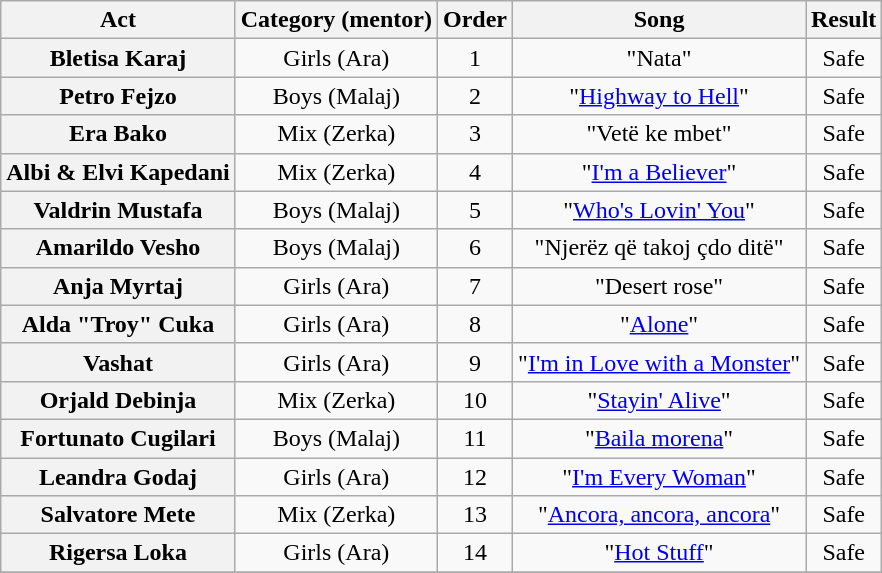<table class="wikitable plainrowheaders" style="text-align:center;">
<tr>
<th scope="col">Act</th>
<th scope="col">Category (mentor)</th>
<th scope="col">Order</th>
<th scope="col">Song</th>
<th scope="col">Result</th>
</tr>
<tr>
<th scope="row">Bletisa Karaj</th>
<td>Girls (Ara)</td>
<td>1</td>
<td>"Nata"</td>
<td>Safe</td>
</tr>
<tr>
<th scope="row">Petro Fejzo</th>
<td>Boys (Malaj)</td>
<td>2</td>
<td>"<a href='#'>Highway to Hell</a>"</td>
<td>Safe</td>
</tr>
<tr>
<th scope="row">Era Bako</th>
<td>Mix (Zerka)</td>
<td>3</td>
<td>"Vetë ke mbet"</td>
<td>Safe</td>
</tr>
<tr>
<th scope="row">Albi & Elvi Kapedani</th>
<td>Mix (Zerka)</td>
<td>4</td>
<td>"<a href='#'>I'm a Believer</a>"</td>
<td>Safe</td>
</tr>
<tr>
<th scope="row">Valdrin Mustafa</th>
<td>Boys (Malaj)</td>
<td>5</td>
<td>"<a href='#'>Who's Lovin' You</a>"</td>
<td>Safe</td>
</tr>
<tr>
<th scope="row">Amarildo Vesho</th>
<td>Boys (Malaj)</td>
<td>6</td>
<td>"Njerëz që takoj çdo ditë"</td>
<td>Safe</td>
</tr>
<tr>
<th scope="row">Anja Myrtaj</th>
<td>Girls (Ara)</td>
<td>7</td>
<td>"Desert rose"</td>
<td>Safe</td>
</tr>
<tr>
<th scope="row">Alda "Troy" Cuka</th>
<td>Girls (Ara)</td>
<td>8</td>
<td>"<a href='#'>Alone</a>"</td>
<td>Safe</td>
</tr>
<tr>
<th scope="row">Vashat</th>
<td>Girls (Ara)</td>
<td>9</td>
<td>"<a href='#'>I'm in Love with a Monster</a>"</td>
<td>Safe</td>
</tr>
<tr>
<th scope="row">Orjald Debinja</th>
<td>Mix (Zerka)</td>
<td>10</td>
<td>"<a href='#'>Stayin' Alive</a>"</td>
<td>Safe</td>
</tr>
<tr>
<th scope="row">Fortunato Cugilari</th>
<td>Boys (Malaj)</td>
<td>11</td>
<td>"<a href='#'>Baila morena</a>"</td>
<td>Safe</td>
</tr>
<tr>
<th scope="row">Leandra Godaj</th>
<td>Girls (Ara)</td>
<td>12</td>
<td>"<a href='#'>I'm Every Woman</a>"</td>
<td>Safe</td>
</tr>
<tr>
<th scope="row">Salvatore Mete</th>
<td>Mix (Zerka)</td>
<td>13</td>
<td>"<a href='#'>Ancora, ancora, ancora</a>"</td>
<td>Safe</td>
</tr>
<tr>
<th scope="row">Rigersa Loka</th>
<td>Girls (Ara)</td>
<td>14</td>
<td>"<a href='#'>Hot Stuff</a>"</td>
<td>Safe</td>
</tr>
<tr>
</tr>
</table>
